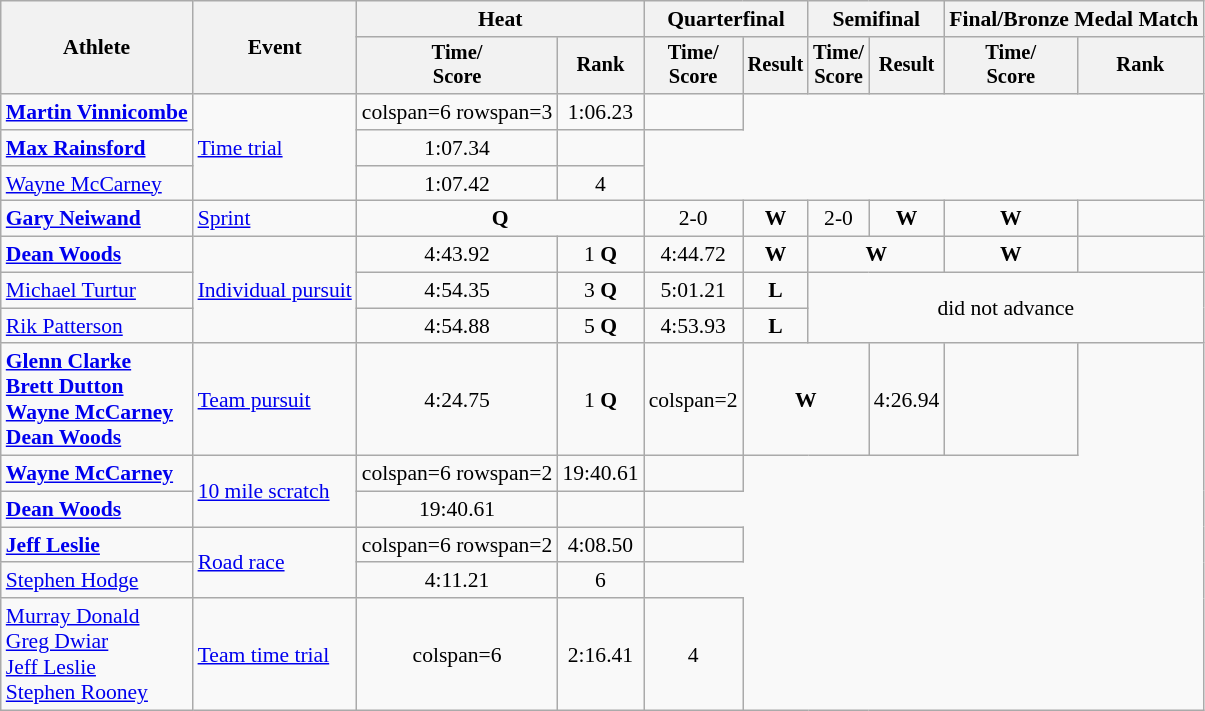<table class=wikitable style=font-size:90%>
<tr>
<th rowspan=2>Athlete</th>
<th rowspan=2>Event</th>
<th colspan=2>Heat</th>
<th colspan=2>Quarterfinal</th>
<th colspan=2>Semifinal</th>
<th colspan=2>Final/Bronze Medal Match</th>
</tr>
<tr style=font-size:95%>
<th>Time/<br>Score</th>
<th>Rank</th>
<th>Time/<br>Score</th>
<th>Result</th>
<th>Time/<br>Score</th>
<th>Result</th>
<th>Time/<br>Score</th>
<th>Rank</th>
</tr>
<tr align=center>
<td align=left><strong><a href='#'>Martin Vinnicombe</a></strong></td>
<td rowspan=3 align=left><a href='#'>Time trial</a></td>
<td>colspan=6 rowspan=3 </td>
<td>1:06.23</td>
<td></td>
</tr>
<tr align=center>
<td align=left><strong><a href='#'>Max Rainsford</a></strong></td>
<td>1:07.34</td>
<td></td>
</tr>
<tr align=center>
<td align=left><a href='#'>Wayne McCarney</a></td>
<td>1:07.42</td>
<td>4</td>
</tr>
<tr align=center>
<td align=left><strong><a href='#'>Gary Neiwand</a></strong></td>
<td align=left><a href='#'>Sprint</a></td>
<td colspan=2><strong>Q</strong></td>
<td>2-0</td>
<td><strong>W</strong></td>
<td>2-0</td>
<td><strong>W</strong></td>
<td><strong>W</strong></td>
<td></td>
</tr>
<tr align=center>
<td align=left><strong><a href='#'>Dean Woods</a></strong></td>
<td rowspan=3 align=left><a href='#'>Individual pursuit</a></td>
<td>4:43.92</td>
<td>1 <strong>Q</strong></td>
<td>4:44.72</td>
<td><strong>W</strong></td>
<td colspan=2><strong>W</strong></td>
<td><strong>W</strong></td>
<td></td>
</tr>
<tr align=center>
<td align=left><a href='#'>Michael Turtur</a></td>
<td>4:54.35</td>
<td>3 <strong>Q</strong></td>
<td>5:01.21</td>
<td><strong>L</strong></td>
<td colspan=4 rowspan=2>did not advance</td>
</tr>
<tr align=center>
<td align=left><a href='#'>Rik Patterson</a></td>
<td>4:54.88</td>
<td>5 <strong>Q</strong></td>
<td>4:53.93</td>
<td><strong>L</strong></td>
</tr>
<tr align=center>
<td align=left><strong><a href='#'>Glenn Clarke</a></strong><br><strong><a href='#'>Brett Dutton</a></strong><br><strong><a href='#'>Wayne McCarney</a></strong><br><strong><a href='#'>Dean Woods</a></strong></td>
<td align=left><a href='#'>Team pursuit</a></td>
<td>4:24.75</td>
<td>1 <strong>Q</strong></td>
<td>colspan=2 </td>
<td colspan=2><strong>W</strong></td>
<td>4:26.94</td>
<td></td>
</tr>
<tr align=center>
<td align=left><strong><a href='#'>Wayne McCarney</a></strong></td>
<td rowspan=2 align=left><a href='#'>10 mile scratch</a></td>
<td>colspan=6 rowspan=2 </td>
<td>19:40.61</td>
<td></td>
</tr>
<tr align=center>
<td align=left><strong><a href='#'>Dean Woods</a></strong></td>
<td>19:40.61</td>
<td></td>
</tr>
<tr align=center>
<td align=left><strong><a href='#'>Jeff Leslie</a></strong></td>
<td rowspan=2 align=left><a href='#'>Road race</a></td>
<td>colspan=6 rowspan=2 </td>
<td>4:08.50</td>
<td></td>
</tr>
<tr align=center>
<td align=left><a href='#'>Stephen Hodge</a></td>
<td>4:11.21</td>
<td>6</td>
</tr>
<tr align=center>
<td align=left><a href='#'>Murray Donald</a><br><a href='#'>Greg Dwiar</a><br><a href='#'>Jeff Leslie</a><br><a href='#'>Stephen Rooney</a></td>
<td align=left><a href='#'>Team time trial</a></td>
<td>colspan=6 </td>
<td>2:16.41</td>
<td>4</td>
</tr>
</table>
